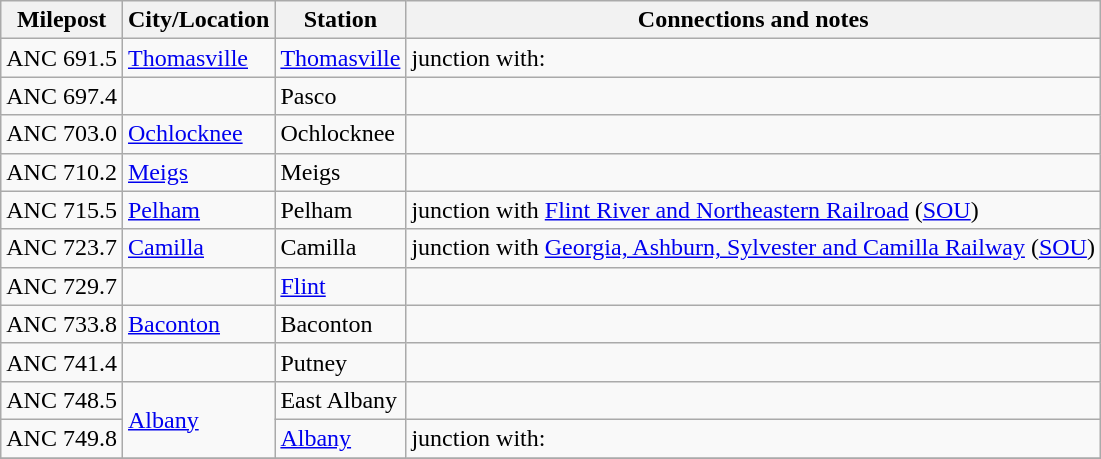<table class="wikitable">
<tr>
<th>Milepost</th>
<th>City/Location</th>
<th>Station</th>
<th>Connections and notes</th>
</tr>
<tr>
<td>ANC 691.5</td>
<td><a href='#'>Thomasville</a></td>
<td><a href='#'>Thomasville</a></td>
<td>junction with:<br></td>
</tr>
<tr>
<td>ANC 697.4</td>
<td></td>
<td>Pasco</td>
<td></td>
</tr>
<tr>
<td>ANC 703.0</td>
<td><a href='#'>Ochlocknee</a></td>
<td>Ochlocknee</td>
<td></td>
</tr>
<tr>
<td>ANC 710.2</td>
<td><a href='#'>Meigs</a></td>
<td>Meigs</td>
<td></td>
</tr>
<tr>
<td>ANC 715.5</td>
<td><a href='#'>Pelham</a></td>
<td>Pelham</td>
<td>junction with <a href='#'>Flint River and Northeastern Railroad</a> (<a href='#'>SOU</a>)</td>
</tr>
<tr>
<td>ANC 723.7</td>
<td><a href='#'>Camilla</a></td>
<td>Camilla</td>
<td>junction with <a href='#'>Georgia, Ashburn, Sylvester and Camilla Railway</a> (<a href='#'>SOU</a>)</td>
</tr>
<tr>
<td>ANC 729.7</td>
<td></td>
<td><a href='#'>Flint</a></td>
<td></td>
</tr>
<tr>
<td>ANC 733.8</td>
<td><a href='#'>Baconton</a></td>
<td>Baconton</td>
<td></td>
</tr>
<tr>
<td>ANC 741.4</td>
<td></td>
<td>Putney</td>
<td></td>
</tr>
<tr>
<td>ANC 748.5</td>
<td ! rowspan="2"><a href='#'>Albany</a></td>
<td>East Albany</td>
<td></td>
</tr>
<tr>
<td>ANC 749.8</td>
<td><a href='#'>Albany</a></td>
<td>junction with:<br></td>
</tr>
<tr>
</tr>
</table>
